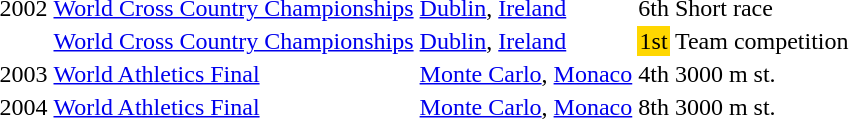<table>
<tr>
<td>2002</td>
<td><a href='#'>World Cross Country Championships</a></td>
<td><a href='#'>Dublin</a>, <a href='#'>Ireland</a></td>
<td align="center">6th</td>
<td>Short race</td>
</tr>
<tr>
<td></td>
<td><a href='#'>World Cross Country Championships</a></td>
<td><a href='#'>Dublin</a>, <a href='#'>Ireland</a></td>
<td bgcolor=gold align="center">1st</td>
<td>Team competition</td>
</tr>
<tr>
<td>2003</td>
<td><a href='#'>World Athletics Final</a></td>
<td><a href='#'>Monte Carlo</a>, <a href='#'>Monaco</a></td>
<td align="center">4th</td>
<td>3000 m st.</td>
</tr>
<tr>
<td>2004</td>
<td><a href='#'>World Athletics Final</a></td>
<td><a href='#'>Monte Carlo</a>, <a href='#'>Monaco</a></td>
<td align="center">8th</td>
<td>3000 m st.</td>
</tr>
</table>
